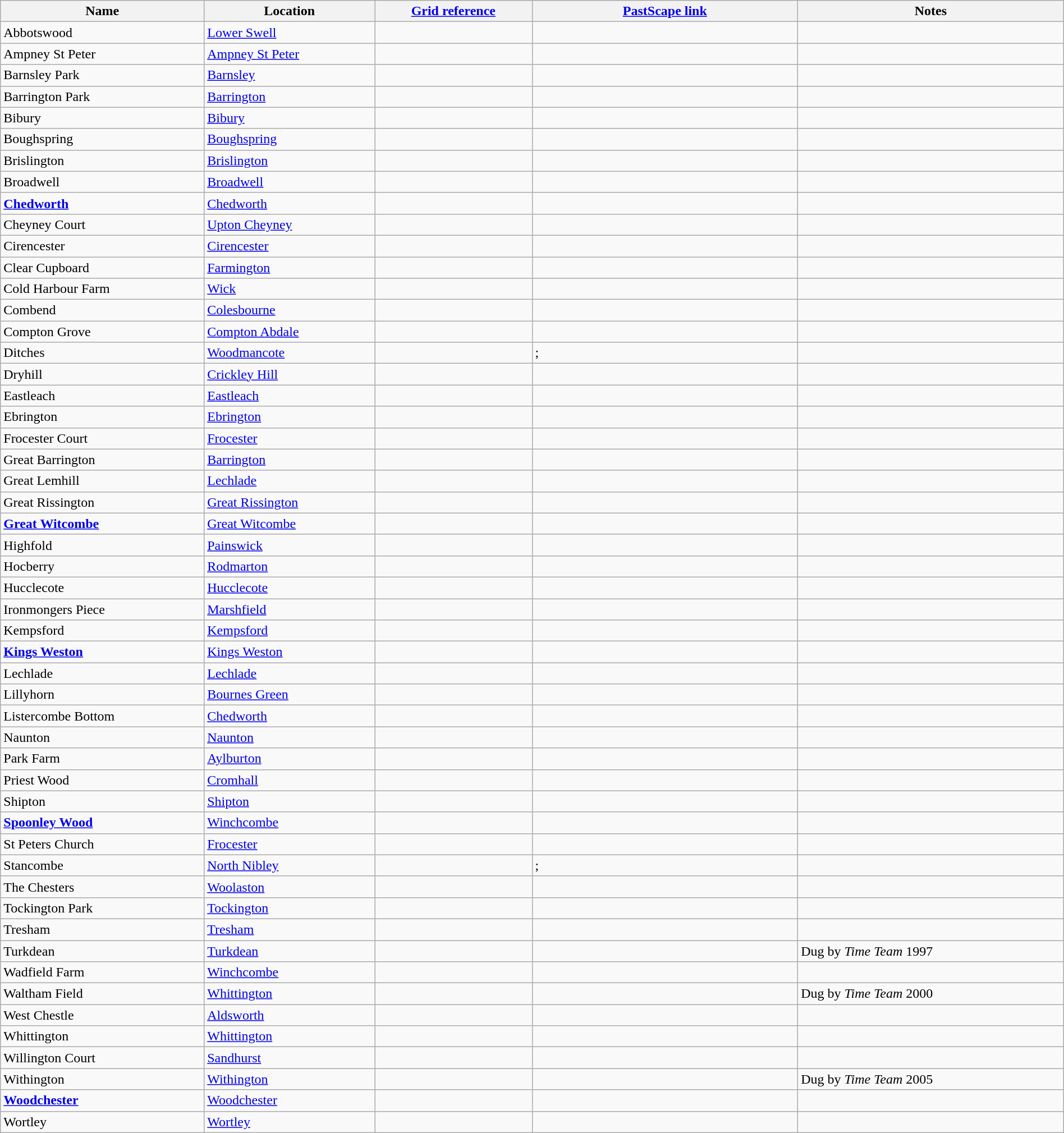<table class="wikitable sortable" border="1" style="width: 100%">
<tr>
<th scope="col">Name</th>
<th scope="col">Location</th>
<th scope="col"><a href='#'>Grid reference</a></th>
<th scope="col" class="unsortable" width="25%"><a href='#'>PastScape link</a></th>
<th scope="col" class="unsortable" width="25%">Notes</th>
</tr>
<tr>
<td>Abbotswood</td>
<td><a href='#'>Lower Swell</a></td>
<td></td>
<td></td>
<td></td>
</tr>
<tr>
<td>Ampney St Peter</td>
<td><a href='#'>Ampney St Peter</a></td>
<td></td>
<td></td>
<td></td>
</tr>
<tr>
<td>Barnsley Park</td>
<td><a href='#'>Barnsley</a></td>
<td></td>
<td></td>
<td></td>
</tr>
<tr>
<td>Barrington Park</td>
<td><a href='#'>Barrington</a></td>
<td></td>
<td></td>
<td></td>
</tr>
<tr>
<td>Bibury</td>
<td><a href='#'>Bibury</a></td>
<td></td>
<td></td>
<td></td>
</tr>
<tr>
<td>Boughspring</td>
<td><a href='#'>Boughspring</a></td>
<td></td>
<td></td>
<td></td>
</tr>
<tr>
<td>Brislington</td>
<td><a href='#'>Brislington</a></td>
<td></td>
<td></td>
<td></td>
</tr>
<tr>
<td>Broadwell</td>
<td><a href='#'>Broadwell</a></td>
<td></td>
<td></td>
<td></td>
</tr>
<tr>
<td><strong><a href='#'>Chedworth</a></strong></td>
<td><a href='#'>Chedworth</a></td>
<td></td>
<td></td>
<td></td>
</tr>
<tr>
<td>Cheyney Court</td>
<td><a href='#'>Upton Cheyney</a></td>
<td></td>
<td></td>
<td></td>
</tr>
<tr>
<td>Cirencester</td>
<td><a href='#'>Cirencester</a></td>
<td></td>
<td></td>
<td></td>
</tr>
<tr>
<td>Clear Cupboard</td>
<td><a href='#'>Farmington</a></td>
<td></td>
<td></td>
<td></td>
</tr>
<tr>
<td>Cold Harbour Farm</td>
<td><a href='#'>Wick</a></td>
<td></td>
<td></td>
<td></td>
</tr>
<tr>
<td>Combend</td>
<td><a href='#'>Colesbourne</a></td>
<td></td>
<td></td>
<td></td>
</tr>
<tr>
<td>Compton Grove</td>
<td><a href='#'>Compton Abdale</a></td>
<td></td>
<td></td>
<td></td>
</tr>
<tr>
<td>Ditches</td>
<td><a href='#'>Woodmancote</a></td>
<td></td>
<td>; </td>
<td></td>
</tr>
<tr>
<td>Dryhill</td>
<td><a href='#'>Crickley Hill</a></td>
<td></td>
<td></td>
<td></td>
</tr>
<tr>
<td>Eastleach</td>
<td><a href='#'>Eastleach</a></td>
<td></td>
<td></td>
<td></td>
</tr>
<tr>
<td>Ebrington</td>
<td><a href='#'>Ebrington</a></td>
<td></td>
<td></td>
<td></td>
</tr>
<tr>
<td>Frocester Court</td>
<td><a href='#'>Frocester</a></td>
<td></td>
<td></td>
<td></td>
</tr>
<tr>
<td>Great Barrington</td>
<td><a href='#'>Barrington</a></td>
<td></td>
<td></td>
<td></td>
</tr>
<tr>
<td>Great Lemhill</td>
<td><a href='#'>Lechlade</a></td>
<td></td>
<td></td>
<td></td>
</tr>
<tr>
<td>Great Rissington</td>
<td><a href='#'>Great Rissington</a></td>
<td></td>
<td></td>
<td></td>
</tr>
<tr>
<td><strong><a href='#'>Great Witcombe</a></strong></td>
<td><a href='#'>Great Witcombe</a></td>
<td></td>
<td></td>
<td></td>
</tr>
<tr>
<td>Highfold</td>
<td><a href='#'>Painswick</a></td>
<td></td>
<td></td>
<td></td>
</tr>
<tr>
<td>Hocberry</td>
<td><a href='#'>Rodmarton</a></td>
<td></td>
<td></td>
<td></td>
</tr>
<tr>
<td>Hucclecote</td>
<td><a href='#'>Hucclecote</a></td>
<td></td>
<td></td>
<td></td>
</tr>
<tr>
<td>Ironmongers Piece</td>
<td><a href='#'>Marshfield</a></td>
<td></td>
<td></td>
<td></td>
</tr>
<tr>
<td>Kempsford</td>
<td><a href='#'>Kempsford</a></td>
<td></td>
<td></td>
<td></td>
</tr>
<tr>
<td><strong><a href='#'>Kings Weston</a></strong></td>
<td><a href='#'>Kings Weston</a></td>
<td></td>
<td></td>
<td></td>
</tr>
<tr>
<td>Lechlade</td>
<td><a href='#'>Lechlade</a></td>
<td></td>
<td></td>
<td></td>
</tr>
<tr>
<td>Lillyhorn</td>
<td><a href='#'>Bournes Green</a></td>
<td></td>
<td></td>
<td></td>
</tr>
<tr>
<td>Listercombe Bottom</td>
<td><a href='#'>Chedworth</a></td>
<td></td>
<td></td>
<td></td>
</tr>
<tr>
<td>Naunton</td>
<td><a href='#'>Naunton</a></td>
<td></td>
<td></td>
<td></td>
</tr>
<tr>
<td>Park Farm</td>
<td><a href='#'>Aylburton</a></td>
<td></td>
<td></td>
<td></td>
</tr>
<tr>
<td>Priest Wood</td>
<td><a href='#'>Cromhall</a></td>
<td></td>
<td></td>
<td></td>
</tr>
<tr>
<td>Shipton</td>
<td><a href='#'>Shipton</a></td>
<td></td>
<td></td>
<td></td>
</tr>
<tr>
<td><strong><a href='#'>Spoonley Wood</a></strong></td>
<td><a href='#'>Winchcombe</a></td>
<td></td>
<td></td>
<td></td>
</tr>
<tr>
<td>St Peters Church</td>
<td><a href='#'>Frocester</a></td>
<td></td>
<td></td>
<td></td>
</tr>
<tr>
<td>Stancombe</td>
<td><a href='#'>North Nibley</a></td>
<td></td>
<td>; </td>
<td></td>
</tr>
<tr>
<td>The Chesters</td>
<td><a href='#'>Woolaston</a></td>
<td></td>
<td></td>
<td></td>
</tr>
<tr>
<td>Tockington Park</td>
<td><a href='#'>Tockington</a></td>
<td></td>
<td></td>
<td></td>
</tr>
<tr>
<td>Tresham</td>
<td><a href='#'>Tresham</a></td>
<td></td>
<td></td>
<td></td>
</tr>
<tr>
<td>Turkdean</td>
<td><a href='#'>Turkdean</a></td>
<td></td>
<td></td>
<td>Dug by <em>Time Team</em> 1997</td>
</tr>
<tr>
<td>Wadfield Farm</td>
<td><a href='#'>Winchcombe</a></td>
<td></td>
<td></td>
<td></td>
</tr>
<tr>
<td>Waltham Field</td>
<td><a href='#'>Whittington</a></td>
<td></td>
<td></td>
<td>Dug by <em>Time Team</em> 2000</td>
</tr>
<tr>
<td>West Chestle</td>
<td><a href='#'>Aldsworth</a></td>
<td></td>
<td></td>
<td></td>
</tr>
<tr>
<td>Whittington</td>
<td><a href='#'>Whittington</a></td>
<td></td>
<td></td>
<td></td>
</tr>
<tr>
<td>Willington Court</td>
<td><a href='#'>Sandhurst</a></td>
<td></td>
<td></td>
<td></td>
</tr>
<tr>
<td>Withington</td>
<td><a href='#'>Withington</a></td>
<td></td>
<td></td>
<td>Dug by <em>Time Team</em> 2005</td>
</tr>
<tr>
<td><strong><a href='#'>Woodchester</a></strong></td>
<td><a href='#'>Woodchester</a></td>
<td></td>
<td></td>
<td></td>
</tr>
<tr>
<td>Wortley</td>
<td><a href='#'>Wortley</a></td>
<td></td>
<td></td>
<td></td>
</tr>
</table>
